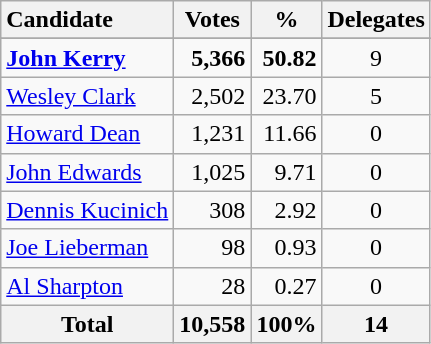<table class="wikitable sortable plainrowheaders" style="text-align:right;">
<tr>
<th style="text-align:left;">Candidate</th>
<th>Votes</th>
<th>%</th>
<th>Delegates</th>
</tr>
<tr>
</tr>
<tr>
<td style="text-align:left;"><strong><a href='#'>John Kerry</a></strong></td>
<td><strong>5,366</strong></td>
<td><strong>50.82</strong></td>
<td style="text-align:center;">9</td>
</tr>
<tr>
<td style="text-align:left;"><a href='#'>Wesley Clark</a></td>
<td>2,502</td>
<td>23.70</td>
<td style="text-align:center;">5</td>
</tr>
<tr>
<td style="text-align:left;"><a href='#'>Howard Dean</a></td>
<td>1,231</td>
<td>11.66</td>
<td style="text-align:center;">0</td>
</tr>
<tr>
<td style="text-align:left;"><a href='#'>John Edwards</a></td>
<td>1,025</td>
<td>9.71</td>
<td style="text-align:center;">0</td>
</tr>
<tr>
<td style="text-align:left;"><a href='#'>Dennis Kucinich</a></td>
<td>308</td>
<td>2.92</td>
<td style="text-align:center;">0</td>
</tr>
<tr>
<td style="text-align:left;"><a href='#'>Joe Lieberman</a></td>
<td>98</td>
<td>0.93</td>
<td style="text-align:center;">0</td>
</tr>
<tr>
<td style="text-align:left;"><a href='#'>Al Sharpton</a></td>
<td>28</td>
<td>0.27</td>
<td style="text-align:center;">0</td>
</tr>
<tr class="sortbottom">
<th>Total</th>
<th>10,558</th>
<th>100%</th>
<th>14</th>
</tr>
</table>
